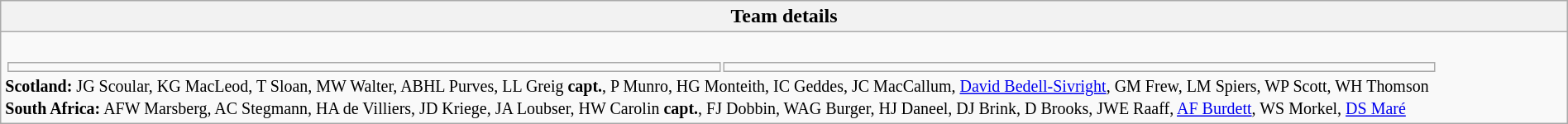<table class="wikitable collapsible collapsed" style="width:100%">
<tr>
<th>Team details</th>
</tr>
<tr>
<td><br><table width=92% |>
<tr>
<td></td>
<td></td>
</tr>
</table>
<small> <strong>Scotland:</strong> JG Scoular, KG MacLeod, T Sloan, MW Walter, ABHL Purves, LL Greig <strong>capt.</strong>, P Munro, HG Monteith, IC Geddes, JC MacCallum, <a href='#'>David Bedell-Sivright</a>, GM Frew, LM Spiers, WP Scott, WH Thomson<br>
<strong>South Africa:</strong> AFW Marsberg, AC Stegmann, HA de Villiers, JD Kriege, JA Loubser, HW Carolin <strong>capt.</strong>, FJ Dobbin, WAG Burger, HJ Daneel, DJ Brink, D Brooks, JWE Raaff, <a href='#'>AF Burdett</a>, WS Morkel, <a href='#'>DS Maré</a></small></td>
</tr>
</table>
